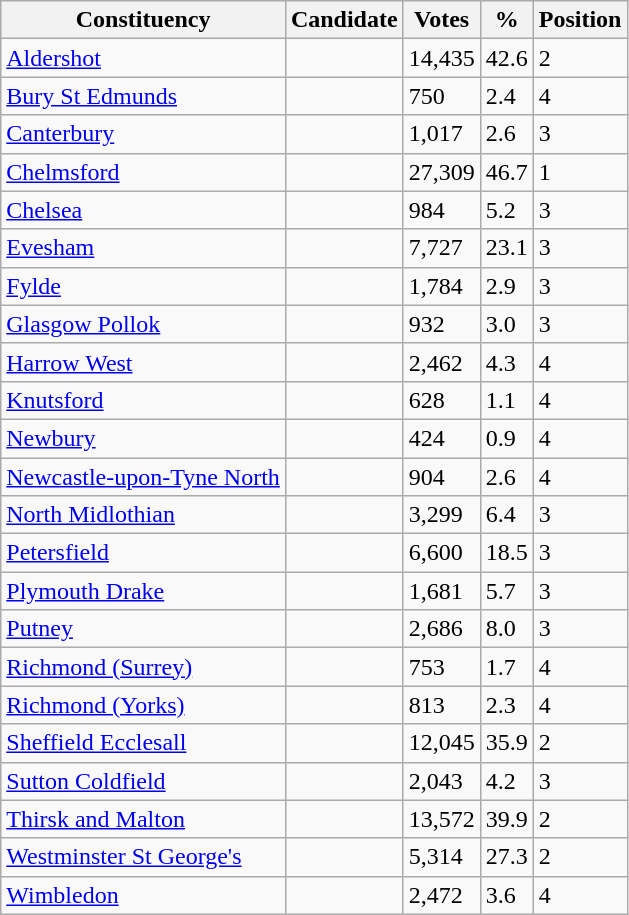<table class="wikitable sortable">
<tr>
<th>Constituency</th>
<th>Candidate</th>
<th>Votes</th>
<th>%</th>
<th>Position</th>
</tr>
<tr>
<td><a href='#'>Aldershot</a></td>
<td></td>
<td>14,435</td>
<td>42.6</td>
<td>2</td>
</tr>
<tr>
<td><a href='#'>Bury St Edmunds</a></td>
<td></td>
<td>750</td>
<td>2.4</td>
<td>4</td>
</tr>
<tr>
<td><a href='#'>Canterbury</a></td>
<td></td>
<td>1,017</td>
<td>2.6</td>
<td>3</td>
</tr>
<tr>
<td><a href='#'>Chelmsford</a></td>
<td></td>
<td>27,309</td>
<td>46.7</td>
<td>1</td>
</tr>
<tr>
<td><a href='#'>Chelsea</a></td>
<td></td>
<td>984</td>
<td>5.2</td>
<td>3</td>
</tr>
<tr>
<td><a href='#'>Evesham</a></td>
<td></td>
<td>7,727</td>
<td>23.1</td>
<td>3</td>
</tr>
<tr>
<td><a href='#'>Fylde</a></td>
<td></td>
<td>1,784</td>
<td>2.9</td>
<td>3</td>
</tr>
<tr>
<td><a href='#'>Glasgow Pollok</a></td>
<td></td>
<td>932</td>
<td>3.0</td>
<td>3</td>
</tr>
<tr>
<td><a href='#'>Harrow West</a></td>
<td></td>
<td>2,462</td>
<td>4.3</td>
<td>4</td>
</tr>
<tr>
<td><a href='#'>Knutsford</a></td>
<td></td>
<td>628</td>
<td>1.1</td>
<td>4</td>
</tr>
<tr>
<td><a href='#'>Newbury</a></td>
<td></td>
<td>424</td>
<td>0.9</td>
<td>4</td>
</tr>
<tr>
<td><a href='#'>Newcastle-upon-Tyne North</a></td>
<td></td>
<td>904</td>
<td>2.6</td>
<td>4</td>
</tr>
<tr>
<td><a href='#'>North Midlothian</a></td>
<td></td>
<td>3,299</td>
<td>6.4</td>
<td>3</td>
</tr>
<tr>
<td><a href='#'>Petersfield</a></td>
<td></td>
<td>6,600</td>
<td>18.5</td>
<td>3</td>
</tr>
<tr>
<td><a href='#'>Plymouth Drake</a></td>
<td></td>
<td>1,681</td>
<td>5.7</td>
<td>3</td>
</tr>
<tr>
<td><a href='#'>Putney</a></td>
<td></td>
<td>2,686</td>
<td>8.0</td>
<td>3</td>
</tr>
<tr>
<td><a href='#'>Richmond (Surrey)</a></td>
<td></td>
<td>753</td>
<td>1.7</td>
<td>4</td>
</tr>
<tr>
<td><a href='#'>Richmond (Yorks)</a></td>
<td></td>
<td>813</td>
<td>2.3</td>
<td>4</td>
</tr>
<tr>
<td><a href='#'>Sheffield Ecclesall</a></td>
<td></td>
<td>12,045</td>
<td>35.9</td>
<td>2</td>
</tr>
<tr>
<td><a href='#'>Sutton Coldfield</a></td>
<td></td>
<td>2,043</td>
<td>4.2</td>
<td>3</td>
</tr>
<tr>
<td><a href='#'>Thirsk and Malton</a></td>
<td></td>
<td>13,572</td>
<td>39.9</td>
<td>2</td>
</tr>
<tr>
<td><a href='#'>Westminster St George's</a></td>
<td></td>
<td>5,314</td>
<td>27.3</td>
<td>2</td>
</tr>
<tr>
<td><a href='#'>Wimbledon</a></td>
<td></td>
<td>2,472</td>
<td>3.6</td>
<td>4</td>
</tr>
</table>
